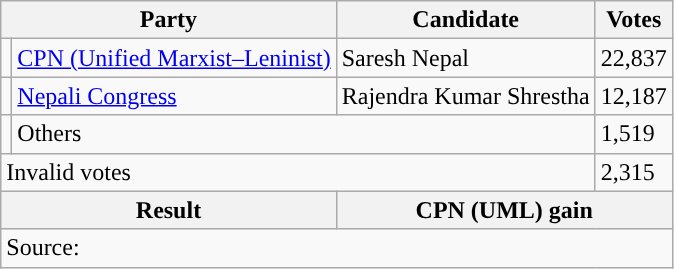<table class="wikitable">
<tr>
<th colspan="2">Party</th>
<th>Candidate</th>
<th>Votes</th>
</tr>
<tr>
<td style="background-color:"></td>
<td><a href='#'>CPN (Unified Marxist–Leninist)</a></td>
<td>Saresh Nepal</td>
<td>22,837</td>
</tr>
<tr>
<td style="background-color:"></td>
<td><a href='#'>Nepali Congress</a></td>
<td>Rajendra Kumar Shrestha</td>
<td>12,187</td>
</tr>
<tr>
<td></td>
<td colspan="2">Others</td>
<td>1,519</td>
</tr>
<tr>
<td colspan="3">Invalid votes</td>
<td>2,315</td>
</tr>
<tr>
<th colspan="2">Result</th>
<th colspan="2">CPN (UML) gain</th>
</tr>
<tr>
<td colspan="4">Source: </td>
</tr>
</table>
